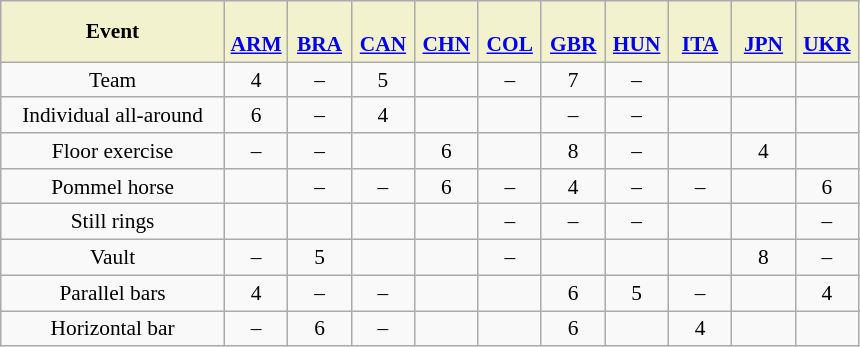<table class="wikitable" style="margin-top:0em; text-align:center; font-size:89%;">
<tr>
<th style="background-color:#f2f2ce; width:10.0em;">Event</th>
<th style="background-color:#f2f2ce; width:2.5em;"><br><a href='#'>ARM</a></th>
<th style="background-color:#f2f2ce; width:2.5em;"><br><a href='#'>BRA</a></th>
<th style="background-color:#f2f2ce; width:2.5em;"><br><a href='#'>CAN</a></th>
<th style="background-color:#f2f2ce; width:2.5em;"><br><a href='#'>CHN</a></th>
<th style="background-color:#f2f2ce; width:2.5em;"><br><a href='#'>COL</a></th>
<th style="background-color:#f2f2ce; width:2.5em;"><br><a href='#'>GBR</a></th>
<th style="background-color:#f2f2ce; width:2.5em;"><br><a href='#'>HUN</a></th>
<th style="background-color:#f2f2ce; width:2.5em;"><br><a href='#'>ITA</a></th>
<th style="background-color:#f2f2ce; width:2.5em;"><br><a href='#'>JPN</a></th>
<th style="background-color:#f2f2ce; width:2.5em;"><br><a href='#'>UKR</a></th>
</tr>
<tr>
<td>Team</td>
<td>4</td>
<td>–</td>
<td>5</td>
<td></td>
<td>–</td>
<td>7</td>
<td>–</td>
<td></td>
<td></td>
<td></td>
</tr>
<tr>
<td>Individual all-around</td>
<td>6</td>
<td>–</td>
<td>4</td>
<td></td>
<td></td>
<td>–</td>
<td>–</td>
<td></td>
<td></td>
<td></td>
</tr>
<tr>
<td>Floor exercise</td>
<td>–</td>
<td>–</td>
<td></td>
<td>6</td>
<td></td>
<td>8</td>
<td>–</td>
<td></td>
<td>4</td>
<td></td>
</tr>
<tr>
<td>Pommel horse</td>
<td></td>
<td>–</td>
<td>–</td>
<td>6</td>
<td>–</td>
<td>4</td>
<td>–</td>
<td>–</td>
<td></td>
<td>6</td>
</tr>
<tr>
<td>Still rings</td>
<td></td>
<td></td>
<td></td>
<td></td>
<td>–</td>
<td>–</td>
<td>–</td>
<td></td>
<td></td>
<td>–</td>
</tr>
<tr>
<td>Vault</td>
<td>–</td>
<td>5</td>
<td></td>
<td></td>
<td>–</td>
<td></td>
<td></td>
<td></td>
<td>8</td>
<td>–</td>
</tr>
<tr>
<td>Parallel bars</td>
<td>4</td>
<td>–</td>
<td>–</td>
<td></td>
<td></td>
<td>6</td>
<td>5</td>
<td>–</td>
<td></td>
<td>4</td>
</tr>
<tr>
<td>Horizontal bar</td>
<td>–</td>
<td>6</td>
<td>–</td>
<td></td>
<td></td>
<td>6</td>
<td></td>
<td>4</td>
<td></td>
<td></td>
</tr>
</table>
